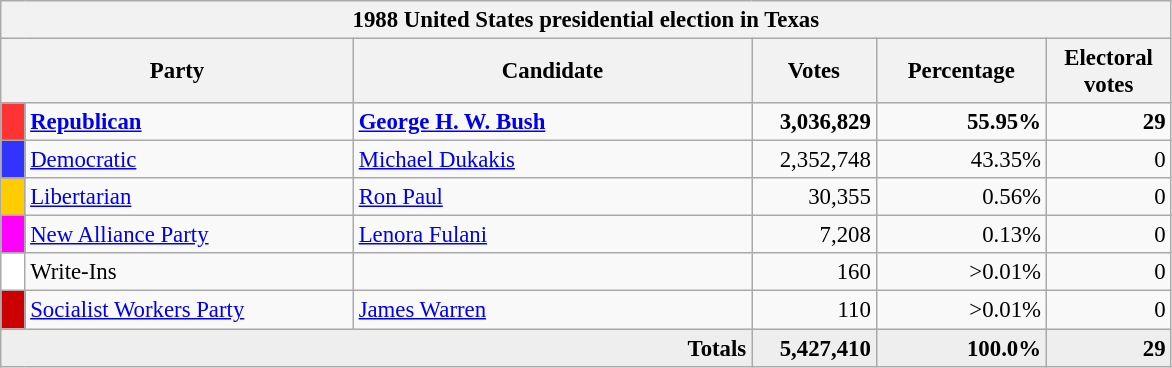<table class="wikitable" style="font-size: 95%;">
<tr>
<th colspan="6">1988 United States presidential election in Texas</th>
</tr>
<tr>
<th colspan="2" style="width: 15em">Party</th>
<th style="width: 17em">Candidate</th>
<th style="width: 5em">Votes</th>
<th style="width: 7em">Percentage</th>
<th style="width: 5em">Electoral votes</th>
</tr>
<tr>
<th style="background:#f33; width:3px;"></th>
<td style="width: 130px"><strong><a href='#'>Republican</a></strong></td>
<td><strong><a href='#'>George H. W. Bush</a></strong></td>
<td style="text-align:right;"><strong>3,036,829</strong></td>
<td style="text-align:right;"><strong>55.95%</strong></td>
<td style="text-align:right;"><strong>29</strong></td>
</tr>
<tr>
<th style="background:#33f; width:3px;"></th>
<td style="width: 130px"><a href='#'>Democratic</a></td>
<td><a href='#'>Michael Dukakis</a></td>
<td style="text-align:right;">2,352,748</td>
<td style="text-align:right;">43.35%</td>
<td style="text-align:right;">0</td>
</tr>
<tr>
<th style="background:#FFCC00; width:3px;"></th>
<td style="width: 130px"><a href='#'>Libertarian</a></td>
<td><a href='#'>Ron Paul</a></td>
<td style="text-align:right;">30,355</td>
<td style="text-align:right;">0.56%</td>
<td style="text-align:right;">0</td>
</tr>
<tr>
<th style="background:#FF00FF; width:3px;"></th>
<td style="width: 130px"><a href='#'>New Alliance Party</a></td>
<td><a href='#'>Lenora Fulani</a></td>
<td style="text-align:right;">7,208</td>
<td style="text-align:right;">0.13%</td>
<td style="text-align:right;">0</td>
</tr>
<tr>
<th style="background:#FFFFFF; width:3px;"></th>
<td style="width: 130px">Write-Ins</td>
<td></td>
<td style="text-align:right;">160</td>
<td style="text-align:right;">>0.01%</td>
<td style="text-align:right;">0</td>
</tr>
<tr>
<th style="background:#c00; width:3px;"></th>
<td style="width: 130px"><a href='#'>Socialist Workers Party</a></td>
<td><a href='#'>James Warren</a></td>
<td style="text-align:right;">110</td>
<td style="text-align:right;">>0.01%</td>
<td style="text-align:right;">0</td>
</tr>
<tr style="background:#eee; text-align:right;">
<td colspan="3"><strong>Totals</strong></td>
<td><strong>5,427,410</strong></td>
<td><strong>100.0%</strong></td>
<td><strong>29</strong></td>
</tr>
</table>
